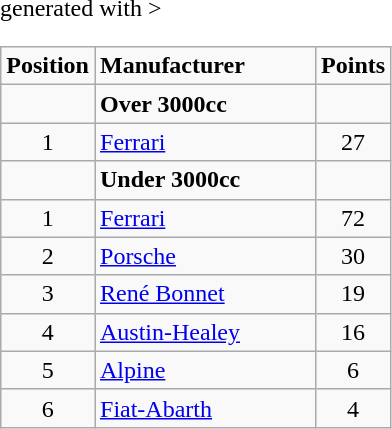<table class="wikitable" <hiddentext>generated with >
<tr style="font-weight:bold">
<td width="44" height="13" align="center">Position</td>
<td width="140">Manufacturer</td>
<td width="35" align="center">Points</td>
</tr>
<tr>
<td height="13" align="center"> </td>
<td style="font-weight:bold">Over 3000cc</td>
<td align="center"> </td>
</tr>
<tr>
<td height="13" align="center">1</td>
<td><a href='#'>Ferrari</a></td>
<td align="center">27</td>
</tr>
<tr>
<td height="13" align="center"> </td>
<td style="font-weight:bold">Under 3000cc</td>
<td align="center"> </td>
</tr>
<tr>
<td height="13" align="center">1</td>
<td><a href='#'>Ferrari</a></td>
<td align="center">72</td>
</tr>
<tr>
<td height="13" align="center">2</td>
<td><a href='#'>Porsche</a></td>
<td align="center">30</td>
</tr>
<tr>
<td height="13" align="center">3</td>
<td><a href='#'>René Bonnet</a></td>
<td align="center">19</td>
</tr>
<tr>
<td height="13" align="center">4</td>
<td><a href='#'>Austin-Healey</a></td>
<td align="center">16</td>
</tr>
<tr>
<td height="13" align="center">5</td>
<td><a href='#'>Alpine</a></td>
<td align="center">6</td>
</tr>
<tr>
<td height="13" align="center">6</td>
<td><a href='#'>Fiat-Abarth</a></td>
<td align="center">4</td>
</tr>
</table>
